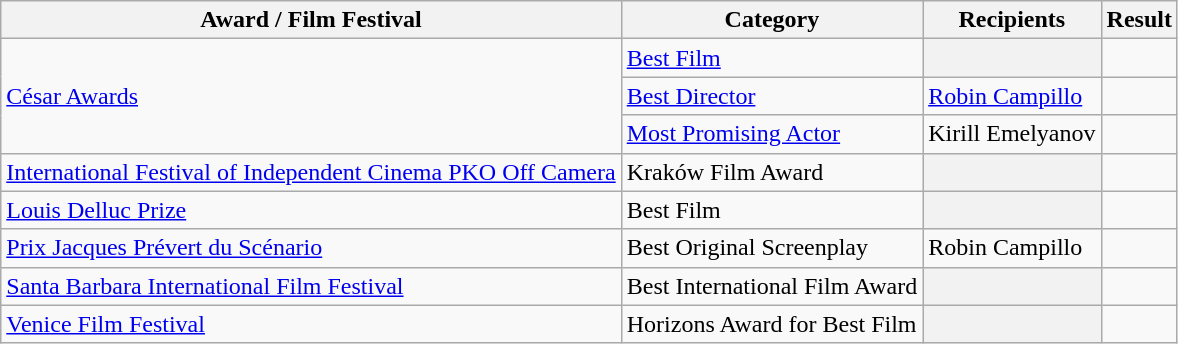<table class="wikitable plainrowheaders sortable">
<tr>
<th scope="col">Award / Film Festival</th>
<th scope="col">Category</th>
<th scope="col">Recipients</th>
<th scope="col">Result</th>
</tr>
<tr>
<td rowspan=3><a href='#'>César Awards</a></td>
<td><a href='#'>Best Film</a></td>
<th></th>
<td></td>
</tr>
<tr>
<td><a href='#'>Best Director</a></td>
<td><a href='#'>Robin Campillo</a></td>
<td></td>
</tr>
<tr>
<td><a href='#'>Most Promising Actor</a></td>
<td>Kirill Emelyanov</td>
<td></td>
</tr>
<tr>
<td><a href='#'>International Festival of Independent Cinema PKO Off Camera</a></td>
<td>Kraków Film Award</td>
<th></th>
<td></td>
</tr>
<tr>
<td><a href='#'>Louis Delluc Prize</a></td>
<td>Best Film</td>
<th></th>
<td></td>
</tr>
<tr>
<td><a href='#'>Prix Jacques Prévert du Scénario</a></td>
<td>Best Original Screenplay</td>
<td>Robin Campillo</td>
<td></td>
</tr>
<tr>
<td><a href='#'>Santa Barbara International Film Festival</a></td>
<td>Best International Film Award</td>
<th></th>
<td></td>
</tr>
<tr>
<td><a href='#'>Venice Film Festival</a></td>
<td>Horizons Award for Best Film</td>
<th></th>
<td></td>
</tr>
</table>
